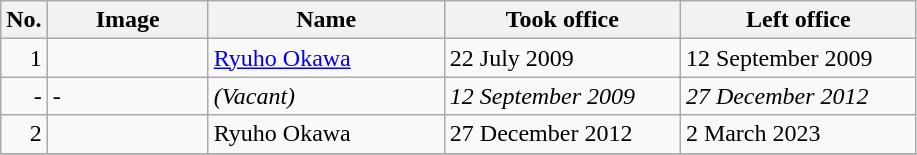<table class="wikitable">
<tr>
<th style="width:20px;">No.</th>
<th style="width:100px;">Image</th>
<th style="width:150px;">Name</th>
<th style="width:150px;">Took office</th>
<th style="width:150px;">Left office</th>
</tr>
<tr>
<td style="text-align:right;">1</td>
<td></td>
<td><a href='#'>Ryuho Okawa</a></td>
<td>22 July 2009</td>
<td>12 September 2009</td>
</tr>
<tr>
<td style="text-align:right;">-</td>
<td>-</td>
<td><em>(Vacant)</em></td>
<td><em>12 September 2009</em></td>
<td><em>27 December 2012</em></td>
</tr>
<tr>
<td style="text-align:right;">2</td>
<td></td>
<td>Ryuho Okawa</td>
<td>27 December 2012</td>
<td>2 March 2023</td>
</tr>
<tr>
</tr>
</table>
